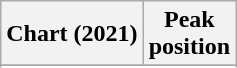<table class="wikitable sortable plainrowheaders" style="text-align:center">
<tr>
<th scope="col">Chart (2021)</th>
<th scope="col">Peak<br>position</th>
</tr>
<tr>
</tr>
<tr>
</tr>
</table>
